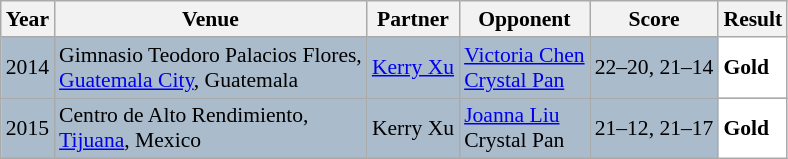<table class="sortable wikitable" style="font-size: 90%;">
<tr>
<th>Year</th>
<th>Venue</th>
<th>Partner</th>
<th>Opponent</th>
<th>Score</th>
<th>Result</th>
</tr>
<tr style="background:#AABBCC">
<td align="center">2014</td>
<td align="left">Gimnasio Teodoro Palacios Flores,<br><a href='#'>Guatemala City</a>, Guatemala</td>
<td align="left"> <a href='#'>Kerry Xu</a></td>
<td align="left"> <a href='#'>Victoria Chen</a><br> <a href='#'>Crystal Pan</a></td>
<td align="left">22–20, 21–14</td>
<td style="text-align:left; background:white"> <strong>Gold</strong></td>
</tr>
<tr style="background:#AABBCC">
<td align="center">2015</td>
<td align="left">Centro de Alto Rendimiento,<br><a href='#'>Tijuana</a>, Mexico</td>
<td align="left"> Kerry Xu</td>
<td align="left"> <a href='#'>Joanna Liu</a><br> Crystal Pan</td>
<td align="left">21–12, 21–17</td>
<td style="text-align:left; background:white"> <strong>Gold</strong></td>
</tr>
</table>
